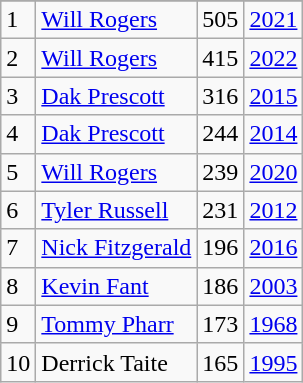<table class="wikitable">
<tr>
</tr>
<tr>
<td>1</td>
<td><a href='#'>Will Rogers</a></td>
<td>505</td>
<td><a href='#'>2021</a></td>
</tr>
<tr>
<td>2</td>
<td><a href='#'>Will Rogers</a></td>
<td>415</td>
<td><a href='#'>2022</a></td>
</tr>
<tr>
<td>3</td>
<td><a href='#'>Dak Prescott</a></td>
<td>316</td>
<td><a href='#'>2015</a></td>
</tr>
<tr>
<td>4</td>
<td><a href='#'>Dak Prescott</a></td>
<td>244</td>
<td><a href='#'>2014</a></td>
</tr>
<tr>
<td>5</td>
<td><a href='#'>Will Rogers</a></td>
<td>239</td>
<td><a href='#'>2020</a></td>
</tr>
<tr>
<td>6</td>
<td><a href='#'>Tyler Russell</a></td>
<td>231</td>
<td><a href='#'>2012</a></td>
</tr>
<tr>
<td>7</td>
<td><a href='#'>Nick Fitzgerald</a></td>
<td>196</td>
<td><a href='#'>2016</a></td>
</tr>
<tr>
<td>8</td>
<td><a href='#'>Kevin Fant</a></td>
<td>186</td>
<td><a href='#'>2003</a></td>
</tr>
<tr>
<td>9</td>
<td><a href='#'>Tommy Pharr</a></td>
<td>173</td>
<td><a href='#'>1968</a></td>
</tr>
<tr>
<td>10</td>
<td>Derrick Taite</td>
<td>165</td>
<td><a href='#'>1995</a></td>
</tr>
</table>
